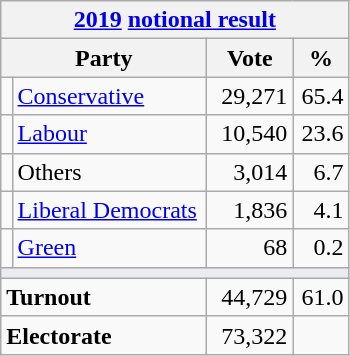<table class="wikitable">
<tr>
<th colspan="4"><a href='#'>2019</a> <a href='#'>notional result</a></th>
</tr>
<tr>
<th bgcolor="#DDDDFF" width="130px" colspan="2">Party</th>
<th bgcolor="#DDDDFF" width="50px">Vote</th>
<th bgcolor="#DDDDFF" width="30px">%</th>
</tr>
<tr>
<td></td>
<td><a href='#'>Conservative</a></td>
<td align=right>29,271</td>
<td align=right>65.4</td>
</tr>
<tr>
<td></td>
<td><a href='#'>Labour</a></td>
<td align=right>10,540</td>
<td align=right>23.6</td>
</tr>
<tr>
<td></td>
<td>Others</td>
<td align=right>3,014</td>
<td align=right>6.7</td>
</tr>
<tr>
<td></td>
<td><a href='#'>Liberal Democrats</a></td>
<td align=right>1,836</td>
<td align=right>4.1</td>
</tr>
<tr>
<td></td>
<td><a href='#'>Green</a></td>
<td align=right>68</td>
<td align=right>0.2</td>
</tr>
<tr>
<td colspan="4" bgcolor="#EAECF0"></td>
</tr>
<tr>
<td colspan="2"><strong>Turnout</strong></td>
<td align=right>44,729</td>
<td align=right>61.0</td>
</tr>
<tr>
<td colspan="2"><strong>Electorate</strong></td>
<td align=right>73,322</td>
</tr>
</table>
